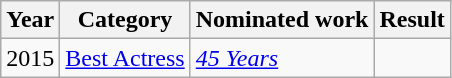<table class="wikitable sortable">
<tr>
<th>Year</th>
<th>Category</th>
<th>Nominated work</th>
<th>Result</th>
</tr>
<tr>
<td>2015</td>
<td><a href='#'>Best Actress</a></td>
<td><em><a href='#'>45 Years</a></em></td>
<td></td>
</tr>
</table>
